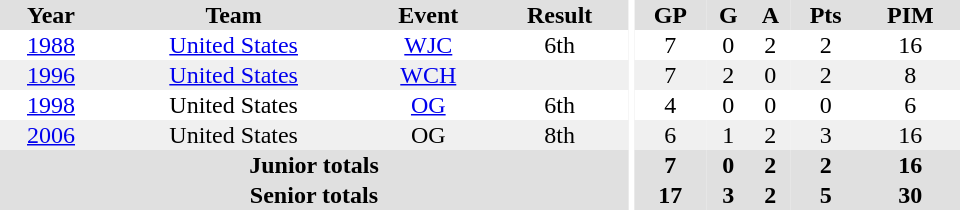<table border="0" cellpadding="1" cellspacing="0" ID="Table3" style="text-align:center; width:40em">
<tr ALIGN="center" bgcolor="#e0e0e0">
<th>Year</th>
<th>Team</th>
<th>Event</th>
<th>Result</th>
<th rowspan="99" bgcolor="#ffffff"></th>
<th>GP</th>
<th>G</th>
<th>A</th>
<th>Pts</th>
<th>PIM</th>
</tr>
<tr>
<td><a href='#'>1988</a></td>
<td><a href='#'>United States</a></td>
<td><a href='#'>WJC</a></td>
<td>6th</td>
<td>7</td>
<td>0</td>
<td>2</td>
<td>2</td>
<td>16</td>
</tr>
<tr bgcolor="#f0f0f0">
<td><a href='#'>1996</a></td>
<td><a href='#'>United States</a></td>
<td><a href='#'>WCH</a></td>
<td></td>
<td>7</td>
<td>2</td>
<td>0</td>
<td>2</td>
<td>8</td>
</tr>
<tr>
<td><a href='#'>1998</a></td>
<td>United States</td>
<td><a href='#'>OG</a></td>
<td>6th</td>
<td>4</td>
<td>0</td>
<td>0</td>
<td>0</td>
<td>6</td>
</tr>
<tr bgcolor="#f0f0f0">
<td><a href='#'>2006</a></td>
<td>United States</td>
<td>OG</td>
<td>8th</td>
<td>6</td>
<td>1</td>
<td>2</td>
<td>3</td>
<td>16</td>
</tr>
<tr bgcolor="#e0e0e0">
<th colspan="4">Junior totals</th>
<th>7</th>
<th>0</th>
<th>2</th>
<th>2</th>
<th>16</th>
</tr>
<tr bgcolor="#e0e0e0">
<th colspan="4">Senior totals</th>
<th>17</th>
<th>3</th>
<th>2</th>
<th>5</th>
<th>30</th>
</tr>
</table>
